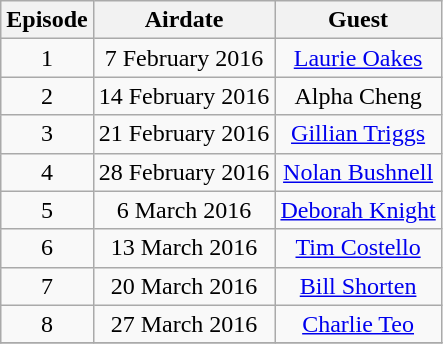<table class="wikitable plainrowheaders" style="text-align: center">
<tr>
<th scope="col">Episode</th>
<th scope="col">Airdate</th>
<th scope="col">Guest</th>
</tr>
<tr>
<td>1</td>
<td>7 February 2016</td>
<td><a href='#'>Laurie Oakes</a></td>
</tr>
<tr>
<td>2</td>
<td>14 February 2016</td>
<td>Alpha Cheng</td>
</tr>
<tr>
<td>3</td>
<td>21 February 2016</td>
<td><a href='#'>Gillian Triggs</a></td>
</tr>
<tr>
<td>4</td>
<td>28 February 2016</td>
<td><a href='#'>Nolan Bushnell</a></td>
</tr>
<tr>
<td>5</td>
<td>6 March 2016</td>
<td><a href='#'>Deborah Knight</a></td>
</tr>
<tr>
<td>6</td>
<td>13 March 2016</td>
<td><a href='#'>Tim Costello</a></td>
</tr>
<tr>
<td>7</td>
<td>20 March 2016</td>
<td><a href='#'>Bill Shorten</a></td>
</tr>
<tr>
<td>8</td>
<td>27 March 2016</td>
<td><a href='#'>Charlie Teo</a></td>
</tr>
<tr>
</tr>
</table>
